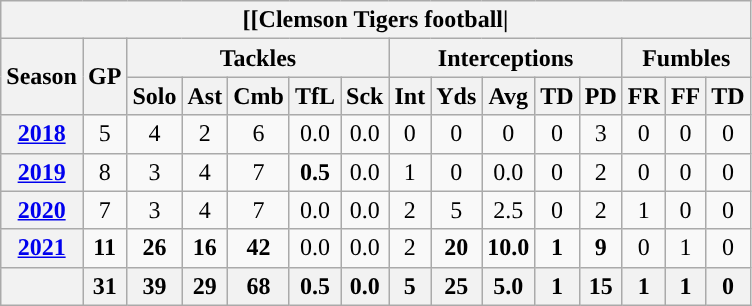<table class="wikitable" style="text-align:center;">
<tr>
<th colspan="15">[[Clemson Tigers football|</th>
</tr>
<tr>
<th rowspan="2">Season</th>
<th rowspan="2">GP</th>
<th colspan="5">Tackles</th>
<th colspan="5">Interceptions</th>
<th colspan="3">Fumbles</th>
</tr>
<tr>
<th>Solo</th>
<th>Ast</th>
<th>Cmb</th>
<th>TfL</th>
<th>Sck</th>
<th>Int</th>
<th>Yds</th>
<th>Avg</th>
<th>TD</th>
<th>PD</th>
<th>FR</th>
<th>FF</th>
<th>TD</th>
</tr>
<tr>
<th><a href='#'>2018</a></th>
<td>5</td>
<td>4</td>
<td>2</td>
<td>6</td>
<td>0.0</td>
<td>0.0</td>
<td>0</td>
<td>0</td>
<td>0</td>
<td>0</td>
<td>3</td>
<td>0</td>
<td>0</td>
<td>0</td>
</tr>
<tr>
<th><a href='#'>2019</a></th>
<td>8</td>
<td>3</td>
<td>4</td>
<td>7</td>
<td><strong>0.5</strong></td>
<td>0.0</td>
<td>1</td>
<td>0</td>
<td>0.0</td>
<td>0</td>
<td>2</td>
<td>0</td>
<td>0</td>
<td>0</td>
</tr>
<tr>
<th><a href='#'>2020</a></th>
<td>7</td>
<td>3</td>
<td>4</td>
<td>7</td>
<td>0.0</td>
<td>0.0</td>
<td>2</td>
<td>5</td>
<td>2.5</td>
<td>0</td>
<td>2</td>
<td>1</td>
<td>0</td>
<td>0</td>
</tr>
<tr>
<th><a href='#'>2021</a></th>
<td><strong>11</strong></td>
<td><strong>26</strong></td>
<td><strong>16</strong></td>
<td><strong>42</strong></td>
<td>0.0</td>
<td>0.0</td>
<td>2</td>
<td><strong>20</strong></td>
<td><strong>10.0</strong></td>
<td><strong>1</strong></td>
<td><strong>9</strong></td>
<td>0</td>
<td>1</td>
<td>0</td>
</tr>
<tr>
<th></th>
<th>31</th>
<th>39</th>
<th>29</th>
<th>68</th>
<th>0.5</th>
<th>0.0</th>
<th>5</th>
<th>25</th>
<th>5.0</th>
<th>1</th>
<th>15</th>
<th>1</th>
<th>1</th>
<th>0</th>
</tr>
</table>
